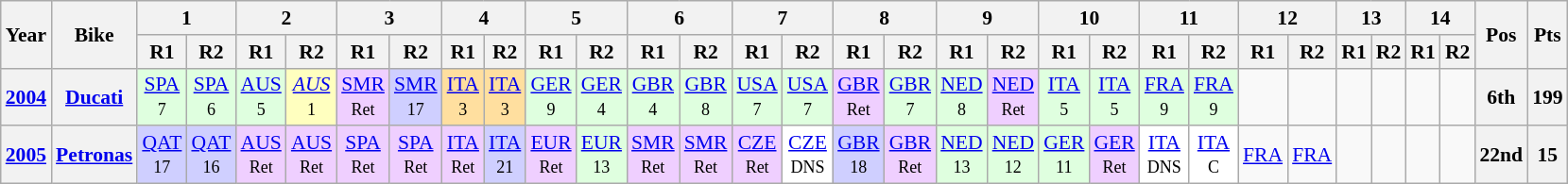<table class="wikitable" style="text-align:center; font-size:90%">
<tr>
<th valign="middle" rowspan=2>Year</th>
<th valign="middle" rowspan=2>Bike</th>
<th colspan=2>1</th>
<th colspan=2>2</th>
<th colspan=2>3</th>
<th colspan=2>4</th>
<th colspan=2>5</th>
<th colspan=2>6</th>
<th colspan=2>7</th>
<th colspan=2>8</th>
<th colspan=2>9</th>
<th colspan=2>10</th>
<th colspan=2>11</th>
<th colspan=2>12</th>
<th colspan=2>13</th>
<th colspan=2>14</th>
<th rowspan=2>Pos</th>
<th rowspan=2>Pts</th>
</tr>
<tr>
<th>R1</th>
<th>R2</th>
<th>R1</th>
<th>R2</th>
<th>R1</th>
<th>R2</th>
<th>R1</th>
<th>R2</th>
<th>R1</th>
<th>R2</th>
<th>R1</th>
<th>R2</th>
<th>R1</th>
<th>R2</th>
<th>R1</th>
<th>R2</th>
<th>R1</th>
<th>R2</th>
<th>R1</th>
<th>R2</th>
<th>R1</th>
<th>R2</th>
<th>R1</th>
<th>R2</th>
<th>R1</th>
<th>R2</th>
<th>R1</th>
<th>R2</th>
</tr>
<tr>
<th><a href='#'>2004</a></th>
<th><a href='#'>Ducati</a></th>
<td style="background:#dfffdf;"><a href='#'>SPA</a><br><small>7</small></td>
<td style="background:#dfffdf;"><a href='#'>SPA</a><br><small>6</small></td>
<td style="background:#dfffdf;"><a href='#'>AUS</a><br><small>5</small></td>
<td style="background:#ffffbf;"><em><a href='#'>AUS</a></em><br><small>1</small></td>
<td style="background:#efcfff;"><a href='#'>SMR</a><br><small>Ret</small></td>
<td style="background:#cfcfff;"><a href='#'>SMR</a><br><small>17</small></td>
<td style="background:#ffdf9f;"><a href='#'>ITA</a><br><small>3</small></td>
<td style="background:#ffdf9f;"><a href='#'>ITA</a><br><small>3</small></td>
<td style="background:#dfffdf;"><a href='#'>GER</a><br><small>9</small></td>
<td style="background:#dfffdf;"><a href='#'>GER</a><br><small>4</small></td>
<td style="background:#dfffdf;"><a href='#'>GBR</a><br><small>4</small></td>
<td style="background:#dfffdf;"><a href='#'>GBR</a><br><small>8</small></td>
<td style="background:#dfffdf;"><a href='#'>USA</a><br><small>7</small></td>
<td style="background:#dfffdf;"><a href='#'>USA</a><br><small>7</small></td>
<td style="background:#efcfff;"><a href='#'>GBR</a><br><small>Ret</small></td>
<td style="background:#dfffdf;"><a href='#'>GBR</a><br><small>7</small></td>
<td style="background:#dfffdf;"><a href='#'>NED</a><br><small>8</small></td>
<td style="background:#efcfff;"><a href='#'>NED</a><br><small>Ret</small></td>
<td style="background:#dfffdf;"><a href='#'>ITA</a><br><small>5</small></td>
<td style="background:#dfffdf;"><a href='#'>ITA</a><br><small>5</small></td>
<td style="background:#dfffdf;"><a href='#'>FRA</a><br><small>9</small></td>
<td style="background:#dfffdf;"><a href='#'>FRA</a><br><small>9</small></td>
<td></td>
<td></td>
<td></td>
<td></td>
<td></td>
<td></td>
<th>6th</th>
<th>199</th>
</tr>
<tr>
<th align="left"><a href='#'>2005</a></th>
<th align="left"><a href='#'>Petronas</a></th>
<td style="background:#cfcfff;"><a href='#'>QAT</a><br><small>17</small></td>
<td style="background:#cfcfff;"><a href='#'>QAT</a><br><small>16</small></td>
<td style="background:#efcfff;"><a href='#'>AUS</a><br><small>Ret</small></td>
<td style="background:#efcfff;"><a href='#'>AUS</a><br><small>Ret</small></td>
<td style="background:#efcfff;"><a href='#'>SPA</a><br><small>Ret</small></td>
<td style="background:#efcfff;"><a href='#'>SPA</a><br><small>Ret</small></td>
<td style="background:#efcfff;"><a href='#'>ITA</a><br><small>Ret</small></td>
<td style="background:#cfcfff;"><a href='#'>ITA</a><br><small>21</small></td>
<td style="background:#efcfff;"><a href='#'>EUR</a><br><small>Ret</small></td>
<td style="background:#dfffdf;"><a href='#'>EUR</a><br><small>13</small></td>
<td style="background:#efcfff;"><a href='#'>SMR</a><br><small>Ret</small></td>
<td style="background:#efcfff;"><a href='#'>SMR</a><br><small>Ret</small></td>
<td style="background:#efcfff;"><a href='#'>CZE</a><br><small>Ret</small></td>
<td style="background:#ffffff;"><a href='#'>CZE</a><br><small>DNS</small></td>
<td style="background:#cfcfff;"><a href='#'>GBR</a><br><small>18</small></td>
<td style="background:#efcfff;"><a href='#'>GBR</a><br><small>Ret</small></td>
<td style="background:#dfffdf;"><a href='#'>NED</a><br><small>13</small></td>
<td style="background:#dfffdf;"><a href='#'>NED</a><br><small>12</small></td>
<td style="background:#dfffdf;"><a href='#'>GER</a><br><small>11</small></td>
<td style="background:#efcfff;"><a href='#'>GER</a><br><small>Ret</small></td>
<td style="background:#ffffff;"><a href='#'>ITA</a><br><small>DNS</small></td>
<td style="background:#ffffff;"><a href='#'>ITA</a><br><small>C</small></td>
<td style="background:#;"><a href='#'>FRA</a><br><small></small></td>
<td style="background:#;"><a href='#'>FRA</a><br><small></small></td>
<td></td>
<td></td>
<td></td>
<td></td>
<th>22nd</th>
<th>15</th>
</tr>
</table>
